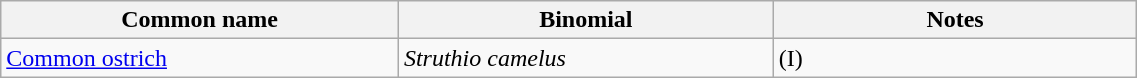<table style="width:60%;" class="wikitable">
<tr>
<th width=35%>Common name</th>
<th width=33%>Binomial</th>
<th width=32%>Notes</th>
</tr>
<tr>
<td><a href='#'>Common ostrich</a></td>
<td><em>Struthio camelus</em></td>
<td>(I)</td>
</tr>
</table>
